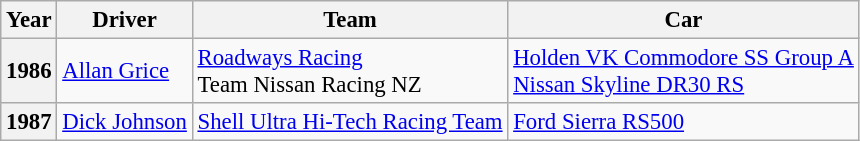<table class="wikitable" style="font-size:95%">
<tr>
<th>Year</th>
<th>Driver</th>
<th>Team</th>
<th>Car</th>
</tr>
<tr>
<th>1986</th>
<td> <a href='#'>Allan Grice</a></td>
<td><a href='#'>Roadways Racing</a><br>Team Nissan Racing NZ</td>
<td><a href='#'>Holden VK Commodore SS Group A</a><br><a href='#'>Nissan Skyline DR30 RS</a></td>
</tr>
<tr>
<th>1987</th>
<td> <a href='#'>Dick Johnson</a></td>
<td><a href='#'>Shell Ultra Hi-Tech Racing Team</a></td>
<td><a href='#'>Ford Sierra RS500</a></td>
</tr>
</table>
